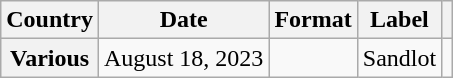<table class="wikitable plainrowheaders">
<tr>
<th>Country</th>
<th>Date</th>
<th>Format</th>
<th>Label</th>
<th></th>
</tr>
<tr>
<th scope="row">Various</th>
<td>August 18, 2023</td>
<td></td>
<td>Sandlot</td>
<td></td>
</tr>
</table>
